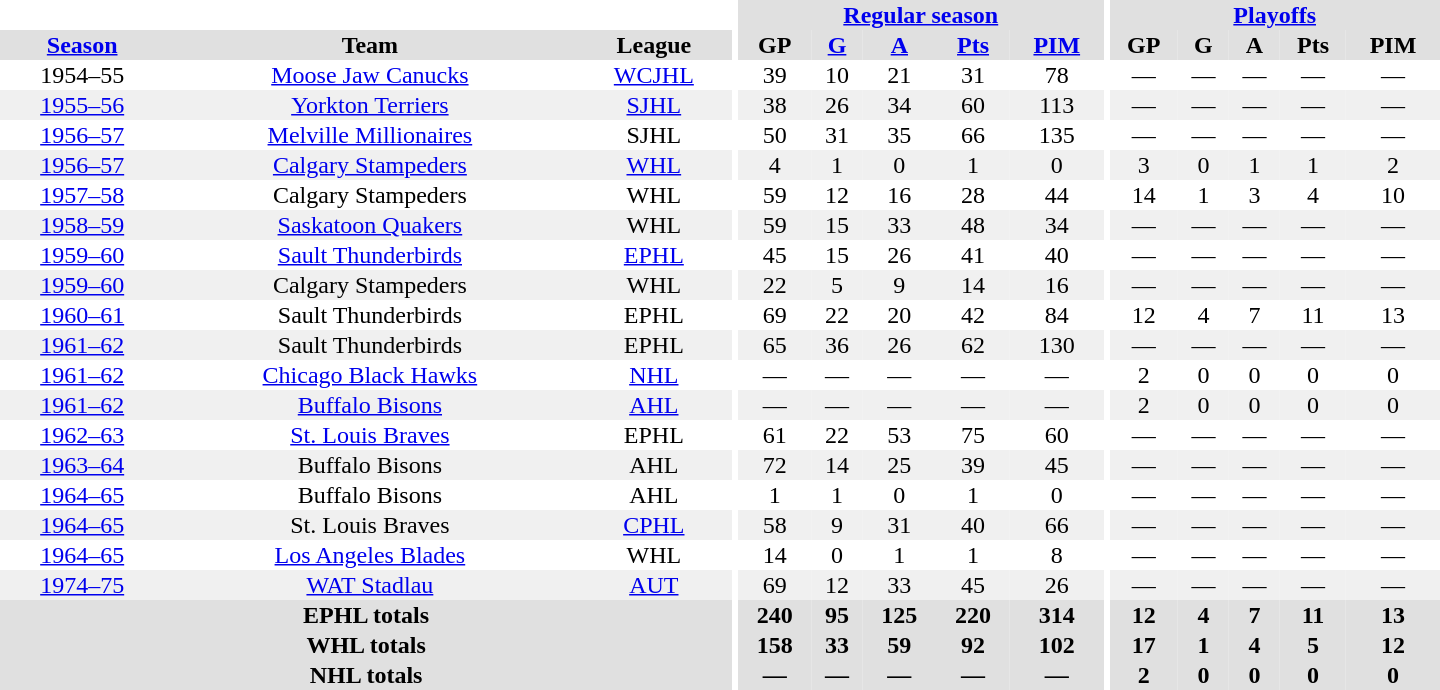<table border="0" cellpadding="1" cellspacing="0" style="text-align:center; width:60em">
<tr bgcolor="#e0e0e0">
<th colspan="3" bgcolor="#ffffff"></th>
<th rowspan="100" bgcolor="#ffffff"></th>
<th colspan="5"><a href='#'>Regular season</a></th>
<th rowspan="100" bgcolor="#ffffff"></th>
<th colspan="5"><a href='#'>Playoffs</a></th>
</tr>
<tr bgcolor="#e0e0e0">
<th><a href='#'>Season</a></th>
<th>Team</th>
<th>League</th>
<th>GP</th>
<th><a href='#'>G</a></th>
<th><a href='#'>A</a></th>
<th><a href='#'>Pts</a></th>
<th><a href='#'>PIM</a></th>
<th>GP</th>
<th>G</th>
<th>A</th>
<th>Pts</th>
<th>PIM</th>
</tr>
<tr>
<td>1954–55</td>
<td><a href='#'>Moose Jaw Canucks</a></td>
<td><a href='#'>WCJHL</a></td>
<td>39</td>
<td>10</td>
<td>21</td>
<td>31</td>
<td>78</td>
<td>—</td>
<td>—</td>
<td>—</td>
<td>—</td>
<td>—</td>
</tr>
<tr bgcolor="#f0f0f0">
<td><a href='#'>1955–56</a></td>
<td><a href='#'>Yorkton Terriers</a></td>
<td><a href='#'>SJHL</a></td>
<td>38</td>
<td>26</td>
<td>34</td>
<td>60</td>
<td>113</td>
<td>—</td>
<td>—</td>
<td>—</td>
<td>—</td>
<td>—</td>
</tr>
<tr>
<td><a href='#'>1956–57</a></td>
<td><a href='#'>Melville Millionaires</a></td>
<td>SJHL</td>
<td>50</td>
<td>31</td>
<td>35</td>
<td>66</td>
<td>135</td>
<td>—</td>
<td>—</td>
<td>—</td>
<td>—</td>
<td>—</td>
</tr>
<tr bgcolor="#f0f0f0">
<td><a href='#'>1956–57</a></td>
<td><a href='#'>Calgary Stampeders</a></td>
<td><a href='#'>WHL</a></td>
<td>4</td>
<td>1</td>
<td>0</td>
<td>1</td>
<td>0</td>
<td>3</td>
<td>0</td>
<td>1</td>
<td>1</td>
<td>2</td>
</tr>
<tr>
<td><a href='#'>1957–58</a></td>
<td>Calgary Stampeders</td>
<td>WHL</td>
<td>59</td>
<td>12</td>
<td>16</td>
<td>28</td>
<td>44</td>
<td>14</td>
<td>1</td>
<td>3</td>
<td>4</td>
<td>10</td>
</tr>
<tr bgcolor="#f0f0f0">
<td><a href='#'>1958–59</a></td>
<td><a href='#'>Saskatoon Quakers</a></td>
<td>WHL</td>
<td>59</td>
<td>15</td>
<td>33</td>
<td>48</td>
<td>34</td>
<td>—</td>
<td>—</td>
<td>—</td>
<td>—</td>
<td>—</td>
</tr>
<tr>
<td><a href='#'>1959–60</a></td>
<td><a href='#'>Sault Thunderbirds</a></td>
<td><a href='#'>EPHL</a></td>
<td>45</td>
<td>15</td>
<td>26</td>
<td>41</td>
<td>40</td>
<td>—</td>
<td>—</td>
<td>—</td>
<td>—</td>
<td>—</td>
</tr>
<tr bgcolor="#f0f0f0">
<td><a href='#'>1959–60</a></td>
<td>Calgary Stampeders</td>
<td>WHL</td>
<td>22</td>
<td>5</td>
<td>9</td>
<td>14</td>
<td>16</td>
<td>—</td>
<td>—</td>
<td>—</td>
<td>—</td>
<td>—</td>
</tr>
<tr>
<td><a href='#'>1960–61</a></td>
<td>Sault Thunderbirds</td>
<td>EPHL</td>
<td>69</td>
<td>22</td>
<td>20</td>
<td>42</td>
<td>84</td>
<td>12</td>
<td>4</td>
<td>7</td>
<td>11</td>
<td>13</td>
</tr>
<tr bgcolor="#f0f0f0">
<td><a href='#'>1961–62</a></td>
<td>Sault Thunderbirds</td>
<td>EPHL</td>
<td>65</td>
<td>36</td>
<td>26</td>
<td>62</td>
<td>130</td>
<td>—</td>
<td>—</td>
<td>—</td>
<td>—</td>
<td>—</td>
</tr>
<tr>
<td><a href='#'>1961–62</a></td>
<td><a href='#'>Chicago Black Hawks</a></td>
<td><a href='#'>NHL</a></td>
<td>—</td>
<td>—</td>
<td>—</td>
<td>—</td>
<td>—</td>
<td>2</td>
<td>0</td>
<td>0</td>
<td>0</td>
<td>0</td>
</tr>
<tr bgcolor="#f0f0f0">
<td><a href='#'>1961–62</a></td>
<td><a href='#'>Buffalo Bisons</a></td>
<td><a href='#'>AHL</a></td>
<td>—</td>
<td>—</td>
<td>—</td>
<td>—</td>
<td>—</td>
<td>2</td>
<td>0</td>
<td>0</td>
<td>0</td>
<td>0</td>
</tr>
<tr>
<td><a href='#'>1962–63</a></td>
<td><a href='#'>St. Louis Braves</a></td>
<td>EPHL</td>
<td>61</td>
<td>22</td>
<td>53</td>
<td>75</td>
<td>60</td>
<td>—</td>
<td>—</td>
<td>—</td>
<td>—</td>
<td>—</td>
</tr>
<tr bgcolor="#f0f0f0">
<td><a href='#'>1963–64</a></td>
<td>Buffalo Bisons</td>
<td>AHL</td>
<td>72</td>
<td>14</td>
<td>25</td>
<td>39</td>
<td>45</td>
<td>—</td>
<td>—</td>
<td>—</td>
<td>—</td>
<td>—</td>
</tr>
<tr>
<td><a href='#'>1964–65</a></td>
<td>Buffalo Bisons</td>
<td>AHL</td>
<td>1</td>
<td>1</td>
<td>0</td>
<td>1</td>
<td>0</td>
<td>—</td>
<td>—</td>
<td>—</td>
<td>—</td>
<td>—</td>
</tr>
<tr bgcolor="#f0f0f0">
<td><a href='#'>1964–65</a></td>
<td>St. Louis Braves</td>
<td><a href='#'>CPHL</a></td>
<td>58</td>
<td>9</td>
<td>31</td>
<td>40</td>
<td>66</td>
<td>—</td>
<td>—</td>
<td>—</td>
<td>—</td>
<td>—</td>
</tr>
<tr>
<td><a href='#'>1964–65</a></td>
<td><a href='#'>Los Angeles Blades</a></td>
<td>WHL</td>
<td>14</td>
<td>0</td>
<td>1</td>
<td>1</td>
<td>8</td>
<td>—</td>
<td>—</td>
<td>—</td>
<td>—</td>
<td>—</td>
</tr>
<tr bgcolor="#f0f0f0">
<td><a href='#'>1974–75</a></td>
<td><a href='#'>WAT Stadlau</a></td>
<td><a href='#'>AUT</a></td>
<td>69</td>
<td>12</td>
<td>33</td>
<td>45</td>
<td>26</td>
<td>—</td>
<td>—</td>
<td>—</td>
<td>—</td>
<td>—</td>
</tr>
<tr bgcolor="#e0e0e0">
<th colspan="3">EPHL totals</th>
<th>240</th>
<th>95</th>
<th>125</th>
<th>220</th>
<th>314</th>
<th>12</th>
<th>4</th>
<th>7</th>
<th>11</th>
<th>13</th>
</tr>
<tr bgcolor="#e0e0e0">
<th colspan="3">WHL totals</th>
<th>158</th>
<th>33</th>
<th>59</th>
<th>92</th>
<th>102</th>
<th>17</th>
<th>1</th>
<th>4</th>
<th>5</th>
<th>12</th>
</tr>
<tr bgcolor="#e0e0e0">
<th colspan="3">NHL totals</th>
<th>—</th>
<th>—</th>
<th>—</th>
<th>—</th>
<th>—</th>
<th>2</th>
<th>0</th>
<th>0</th>
<th>0</th>
<th>0</th>
</tr>
</table>
